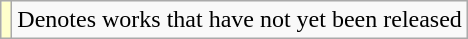<table class="wikitable">
<tr>
<td style="background:#FFFFCC;"></td>
<td>Denotes works that have not yet been released</td>
</tr>
</table>
